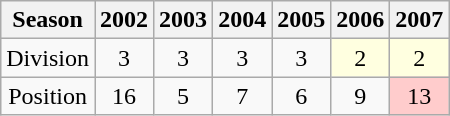<table class="wikitable" style="text-align: Center;">
<tr>
<th>Season</th>
<th>2002</th>
<th>2003</th>
<th>2004</th>
<th>2005</th>
<th>2006</th>
<th>2007</th>
</tr>
<tr>
<td>Division</td>
<td>3</td>
<td>3</td>
<td>3</td>
<td>3</td>
<td bgcolor=#FFFFE0>2</td>
<td bgcolor=#FFFFE0>2</td>
</tr>
<tr>
<td>Position</td>
<td>16</td>
<td>5</td>
<td>7</td>
<td>6</td>
<td>9</td>
<td bgcolor=FFCCCC>13</td>
</tr>
</table>
